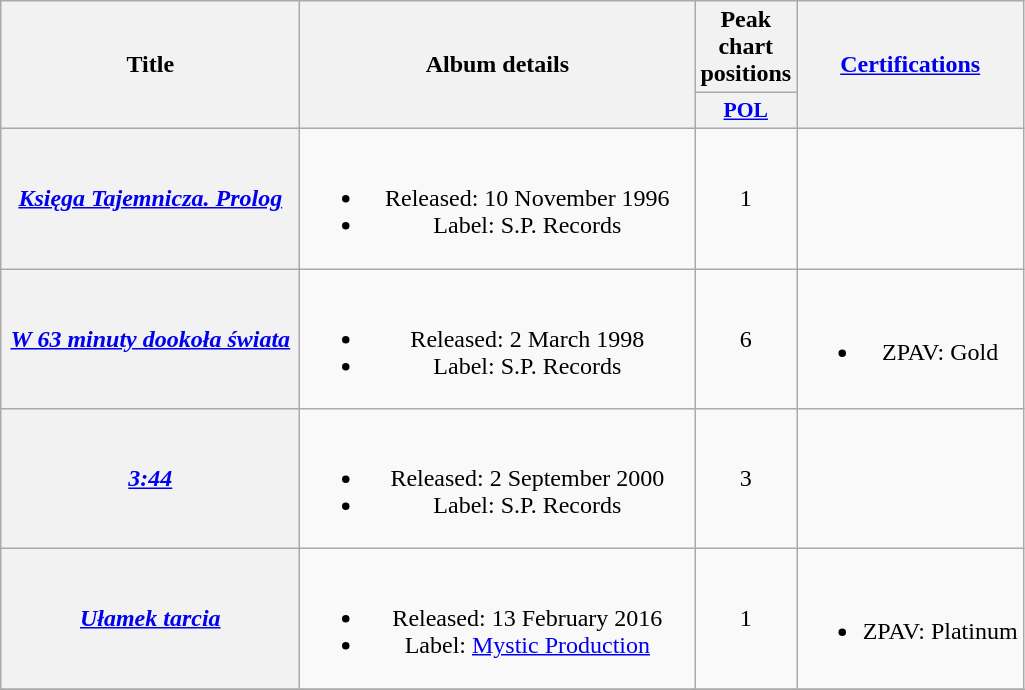<table class="wikitable plainrowheaders" style="text-align:center;" border="1">
<tr>
<th scope="col" rowspan="2" style="width:12em;">Title</th>
<th scope="col" rowspan="2" style="width:16em;">Album details</th>
<th scope="col" colspan="1">Peak chart positions</th>
<th scope="col" rowspan="2" style="width:9em;"><a href='#'>Certifications</a></th>
</tr>
<tr>
<th scope="col" style="width:3.5em;font-size:90%;"><a href='#'>POL</a><br></th>
</tr>
<tr>
<th scope="row"><em><a href='#'>Księga Tajemnicza. Prolog</a></em></th>
<td><br><ul><li>Released: 10 November 1996</li><li>Label: S.P. Records</li></ul></td>
<td>1</td>
<td></td>
</tr>
<tr>
<th scope="row"><em><a href='#'>W 63 minuty dookoła świata</a></em></th>
<td><br><ul><li>Released: 2 March 1998</li><li>Label: S.P. Records</li></ul></td>
<td>6</td>
<td><br><ul><li>ZPAV: Gold</li></ul></td>
</tr>
<tr>
<th scope="row"><em><a href='#'>3:44</a></em></th>
<td><br><ul><li>Released: 2 September 2000</li><li>Label: S.P. Records</li></ul></td>
<td>3</td>
<td></td>
</tr>
<tr>
<th scope="row"><em><a href='#'>Ułamek tarcia</a></em></th>
<td><br><ul><li>Released: 13 February 2016</li><li>Label: <a href='#'>Mystic Production</a></li></ul></td>
<td>1</td>
<td><br><ul><li>ZPAV: Platinum</li></ul></td>
</tr>
<tr>
</tr>
</table>
